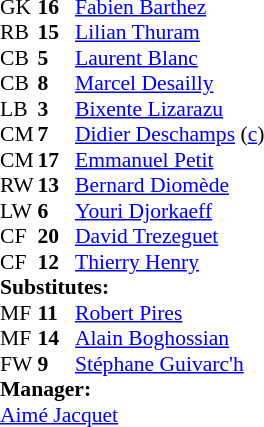<table style="font-size: 90%" cellspacing="0" cellpadding="0">
<tr>
<th width="25"></th>
<th width="25"></th>
</tr>
<tr>
<td>GK</td>
<td><strong>16</strong></td>
<td><a href='#'>Fabien Barthez</a></td>
</tr>
<tr>
<td>RB</td>
<td><strong>15</strong></td>
<td><a href='#'>Lilian Thuram</a></td>
</tr>
<tr>
<td>CB</td>
<td><strong>5</strong></td>
<td><a href='#'>Laurent Blanc</a></td>
</tr>
<tr>
<td>CB</td>
<td><strong>8</strong></td>
<td><a href='#'>Marcel Desailly</a></td>
</tr>
<tr>
<td>LB</td>
<td><strong>3</strong></td>
<td><a href='#'>Bixente Lizarazu</a></td>
</tr>
<tr>
<td>CM</td>
<td><strong>7</strong></td>
<td><a href='#'>Didier Deschamps</a> (<a href='#'>c</a>)</td>
</tr>
<tr>
<td>CM</td>
<td><strong>17</strong></td>
<td><a href='#'>Emmanuel Petit</a></td>
<td></td>
<td></td>
</tr>
<tr>
<td>RW</td>
<td><strong>13</strong></td>
<td><a href='#'>Bernard Diomède</a></td>
<td></td>
<td></td>
</tr>
<tr>
<td>LW</td>
<td><strong>6</strong></td>
<td><a href='#'>Youri Djorkaeff</a></td>
</tr>
<tr>
<td>CF</td>
<td><strong>20</strong></td>
<td><a href='#'>David Trezeguet</a></td>
</tr>
<tr>
<td>CF</td>
<td><strong>12</strong></td>
<td><a href='#'>Thierry Henry</a></td>
<td></td>
<td></td>
</tr>
<tr>
<td colspan=4><strong>Substitutes:</strong></td>
</tr>
<tr>
<td>MF</td>
<td><strong>11</strong></td>
<td><a href='#'>Robert Pires</a></td>
<td></td>
<td></td>
</tr>
<tr>
<td>MF</td>
<td><strong>14</strong></td>
<td><a href='#'>Alain Boghossian</a></td>
<td></td>
<td></td>
</tr>
<tr>
<td>FW</td>
<td><strong>9</strong></td>
<td><a href='#'>Stéphane Guivarc'h</a></td>
<td></td>
<td></td>
</tr>
<tr>
<td colspan=4><strong>Manager:</strong></td>
</tr>
<tr>
<td colspan="4"><a href='#'>Aimé Jacquet</a></td>
</tr>
</table>
